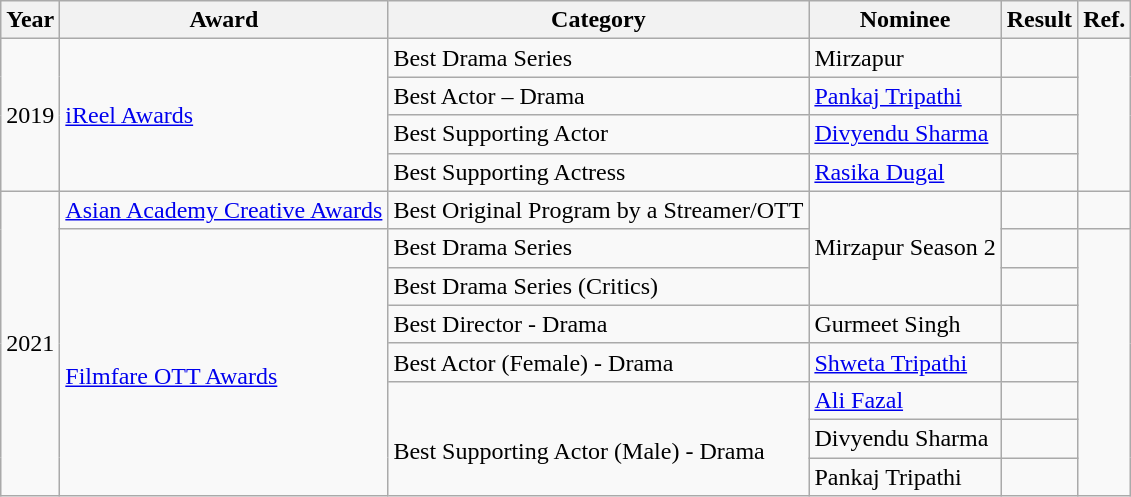<table class="wikitable plainrowheaders sortable">
<tr>
<th scope="col">Year</th>
<th scope="col">Award</th>
<th scope="col">Category</th>
<th scope="col">Nominee</th>
<th scope="col">Result</th>
<th scope="col">Ref.</th>
</tr>
<tr>
<td rowspan="4">2019</td>
<td rowspan="4"><a href='#'>iReel Awards</a></td>
<td>Best Drama Series</td>
<td>Mirzapur</td>
<td></td>
<td rowspan="4"></td>
</tr>
<tr>
<td>Best Actor – Drama</td>
<td><a href='#'>Pankaj Tripathi</a></td>
<td></td>
</tr>
<tr>
<td>Best Supporting Actor</td>
<td><a href='#'>Divyendu Sharma</a></td>
<td></td>
</tr>
<tr>
<td>Best Supporting Actress</td>
<td><a href='#'>Rasika Dugal</a></td>
<td></td>
</tr>
<tr>
<td rowspan=8>2021</td>
<td><a href='#'>Asian Academy Creative Awards</a></td>
<td>Best Original Program by a Streamer/OTT</td>
<td rowspan=3>Mirzapur Season 2</td>
<td></td>
<td></td>
</tr>
<tr>
<td rowspan=7><br><a href='#'>Filmfare OTT Awards</a></td>
<td>Best Drama Series</td>
<td></td>
<td rowspan=7></td>
</tr>
<tr>
<td>Best Drama Series (Critics)</td>
<td></td>
</tr>
<tr>
<td>Best Director - Drama</td>
<td>Gurmeet Singh</td>
<td></td>
</tr>
<tr>
<td>Best Actor (Female) - Drama</td>
<td><a href='#'>Shweta Tripathi</a></td>
<td></td>
</tr>
<tr>
<td rowspan=3><br>Best Supporting Actor (Male) - Drama</td>
<td><a href='#'>Ali Fazal</a></td>
<td></td>
</tr>
<tr>
<td>Divyendu Sharma</td>
<td></td>
</tr>
<tr>
<td>Pankaj Tripathi</td>
<td></td>
</tr>
</table>
